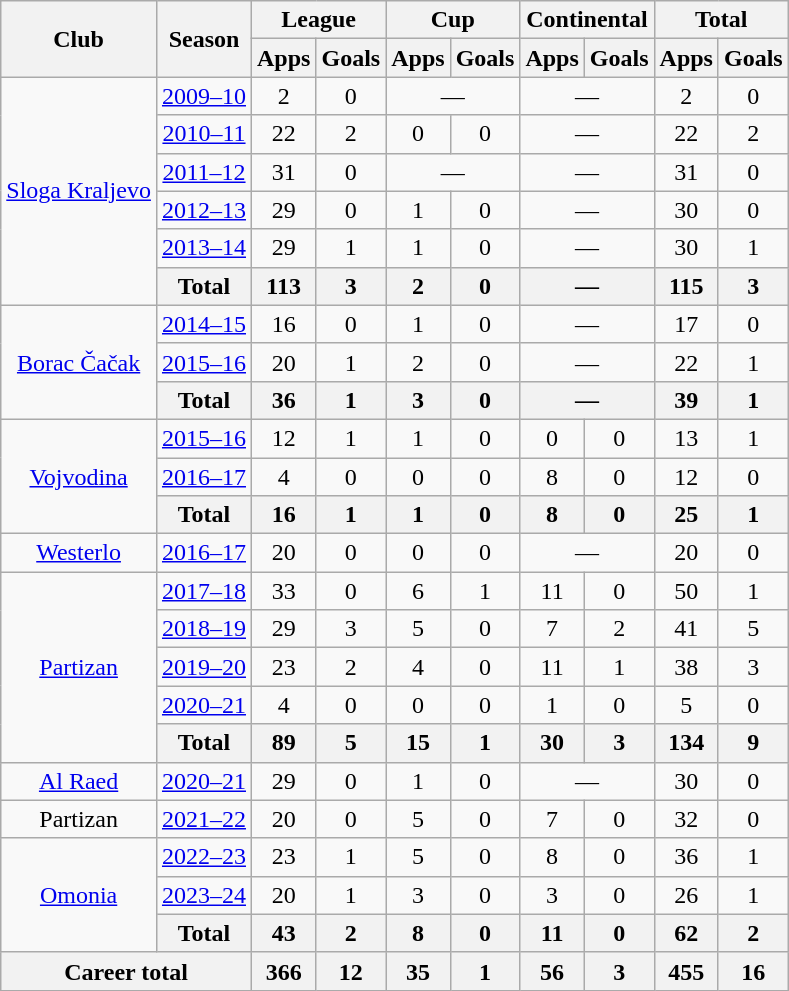<table class="wikitable" style="text-align:center">
<tr>
<th rowspan="2">Club</th>
<th rowspan="2">Season</th>
<th colspan="2">League</th>
<th colspan="2">Cup</th>
<th colspan="2">Continental</th>
<th colspan="2">Total</th>
</tr>
<tr>
<th>Apps</th>
<th>Goals</th>
<th>Apps</th>
<th>Goals</th>
<th>Apps</th>
<th>Goals</th>
<th>Apps</th>
<th>Goals</th>
</tr>
<tr>
<td rowspan="6"><a href='#'>Sloga Kraljevo</a></td>
<td><a href='#'>2009–10</a></td>
<td>2</td>
<td>0</td>
<td colspan="2">—</td>
<td colspan="2">—</td>
<td>2</td>
<td>0</td>
</tr>
<tr>
<td><a href='#'>2010–11</a></td>
<td>22</td>
<td>2</td>
<td>0</td>
<td>0</td>
<td colspan="2">—</td>
<td>22</td>
<td>2</td>
</tr>
<tr>
<td><a href='#'>2011–12</a></td>
<td>31</td>
<td>0</td>
<td colspan="2">—</td>
<td colspan="2">—</td>
<td>31</td>
<td>0</td>
</tr>
<tr>
<td><a href='#'>2012–13</a></td>
<td>29</td>
<td>0</td>
<td>1</td>
<td>0</td>
<td colspan="2">—</td>
<td>30</td>
<td>0</td>
</tr>
<tr>
<td><a href='#'>2013–14</a></td>
<td>29</td>
<td>1</td>
<td>1</td>
<td>0</td>
<td colspan="2">—</td>
<td>30</td>
<td>1</td>
</tr>
<tr>
<th>Total</th>
<th>113</th>
<th>3</th>
<th>2</th>
<th>0</th>
<th colspan="2">—</th>
<th>115</th>
<th>3</th>
</tr>
<tr>
<td rowspan="3"><a href='#'>Borac Čačak</a></td>
<td><a href='#'>2014–15</a></td>
<td>16</td>
<td>0</td>
<td>1</td>
<td>0</td>
<td colspan="2">—</td>
<td>17</td>
<td>0</td>
</tr>
<tr>
<td><a href='#'>2015–16</a></td>
<td>20</td>
<td>1</td>
<td>2</td>
<td>0</td>
<td colspan="2">—</td>
<td>22</td>
<td>1</td>
</tr>
<tr>
<th>Total</th>
<th>36</th>
<th>1</th>
<th>3</th>
<th>0</th>
<th colspan="2">—</th>
<th>39</th>
<th>1</th>
</tr>
<tr>
<td rowspan="3"><a href='#'>Vojvodina</a></td>
<td><a href='#'>2015–16</a></td>
<td>12</td>
<td>1</td>
<td>1</td>
<td>0</td>
<td>0</td>
<td>0</td>
<td>13</td>
<td>1</td>
</tr>
<tr>
<td><a href='#'>2016–17</a></td>
<td>4</td>
<td>0</td>
<td>0</td>
<td>0</td>
<td>8</td>
<td>0</td>
<td>12</td>
<td>0</td>
</tr>
<tr>
<th>Total</th>
<th>16</th>
<th>1</th>
<th>1</th>
<th>0</th>
<th>8</th>
<th>0</th>
<th>25</th>
<th>1</th>
</tr>
<tr>
<td><a href='#'>Westerlo</a></td>
<td><a href='#'>2016–17</a></td>
<td>20</td>
<td>0</td>
<td>0</td>
<td>0</td>
<td colspan="2">—</td>
<td>20</td>
<td>0</td>
</tr>
<tr>
<td rowspan="5"><a href='#'>Partizan</a></td>
<td><a href='#'>2017–18</a></td>
<td>33</td>
<td>0</td>
<td>6</td>
<td>1</td>
<td>11</td>
<td>0</td>
<td>50</td>
<td>1</td>
</tr>
<tr>
<td><a href='#'>2018–19</a></td>
<td>29</td>
<td>3</td>
<td>5</td>
<td>0</td>
<td>7</td>
<td>2</td>
<td>41</td>
<td>5</td>
</tr>
<tr>
<td><a href='#'>2019–20</a></td>
<td>23</td>
<td>2</td>
<td>4</td>
<td>0</td>
<td>11</td>
<td>1</td>
<td>38</td>
<td>3</td>
</tr>
<tr>
<td><a href='#'>2020–21</a></td>
<td>4</td>
<td>0</td>
<td>0</td>
<td>0</td>
<td>1</td>
<td>0</td>
<td>5</td>
<td>0</td>
</tr>
<tr>
<th>Total</th>
<th>89</th>
<th>5</th>
<th>15</th>
<th>1</th>
<th>30</th>
<th>3</th>
<th>134</th>
<th>9</th>
</tr>
<tr>
<td><a href='#'>Al Raed</a></td>
<td><a href='#'>2020–21</a></td>
<td>29</td>
<td>0</td>
<td>1</td>
<td>0</td>
<td colspan="2">—</td>
<td>30</td>
<td>0</td>
</tr>
<tr>
<td>Partizan</td>
<td><a href='#'>2021–22</a></td>
<td>20</td>
<td>0</td>
<td>5</td>
<td>0</td>
<td>7</td>
<td>0</td>
<td>32</td>
<td>0</td>
</tr>
<tr>
<td rowspan="3"><a href='#'>Omonia</a></td>
<td><a href='#'>2022–23</a></td>
<td>23</td>
<td>1</td>
<td>5</td>
<td>0</td>
<td>8</td>
<td>0</td>
<td>36</td>
<td>1</td>
</tr>
<tr>
<td><a href='#'>2023–24</a></td>
<td>20</td>
<td>1</td>
<td>3</td>
<td>0</td>
<td>3</td>
<td>0</td>
<td>26</td>
<td>1</td>
</tr>
<tr>
<th>Total</th>
<th>43</th>
<th>2</th>
<th>8</th>
<th>0</th>
<th>11</th>
<th>0</th>
<th>62</th>
<th>2</th>
</tr>
<tr>
<th colspan="2">Career total</th>
<th>366</th>
<th>12</th>
<th>35</th>
<th>1</th>
<th>56</th>
<th>3</th>
<th>455</th>
<th>16</th>
</tr>
</table>
